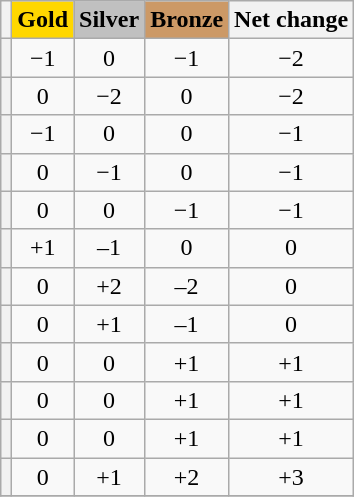<table class="wikitable plainrowheaders sortable" style="text-align:center">
<tr>
<th scope="col"></th>
<th scope="col" style="background-color:gold">Gold</th>
<th scope="col" style="background-color:silver">Silver</th>
<th scope="col" style="background-color:#c96">Bronze</th>
<th scope="col">Net change</th>
</tr>
<tr>
<th scope="row" style="text-align:left"></th>
<td>−1</td>
<td>0</td>
<td>−1</td>
<td>−2</td>
</tr>
<tr>
<th scope="row" style="text-align:left"></th>
<td>0</td>
<td>−2</td>
<td>0</td>
<td>−2</td>
</tr>
<tr>
<th scope="row" style="text-align:left"></th>
<td>−1</td>
<td>0</td>
<td>0</td>
<td>−1</td>
</tr>
<tr>
<th scope="row" style="text-align:left"></th>
<td>0</td>
<td>−1</td>
<td>0</td>
<td>−1</td>
</tr>
<tr>
<th scope="row" style="text-align:left"></th>
<td>0</td>
<td>0</td>
<td>−1</td>
<td>−1</td>
</tr>
<tr>
<th scope="row" style="text-align:left"></th>
<td>+1</td>
<td>–1</td>
<td>0</td>
<td>0</td>
</tr>
<tr>
<th scope="row" style="text-align:left"></th>
<td>0</td>
<td>+2</td>
<td>–2</td>
<td>0</td>
</tr>
<tr>
<th scope="row" style="text-align:left"></th>
<td>0</td>
<td>+1</td>
<td>–1</td>
<td>0</td>
</tr>
<tr>
<th scope="row" style="text-align:left"></th>
<td>0</td>
<td>0</td>
<td>+1</td>
<td>+1</td>
</tr>
<tr>
<th scope="row" style="text-align:left"></th>
<td>0</td>
<td>0</td>
<td>+1</td>
<td>+1</td>
</tr>
<tr>
<th scope="row" style="text-align:left"></th>
<td>0</td>
<td>0</td>
<td>+1</td>
<td>+1</td>
</tr>
<tr>
<th scope="row" style="text-align:left"></th>
<td>0</td>
<td>+1</td>
<td>+2</td>
<td>+3</td>
</tr>
<tr>
</tr>
</table>
